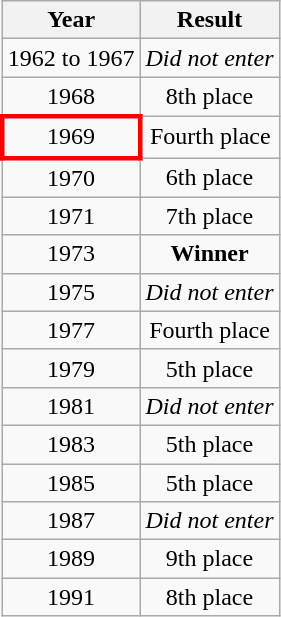<table class="wikitable" style="text-align: center; font-size:100%">
<tr>
<th>Year</th>
<th>Result</th>
</tr>
<tr>
<td> 1962 to  1967</td>
<td><em>Did not enter</em></td>
</tr>
<tr>
<td> 1968</td>
<td>8th place</td>
</tr>
<tr>
<td style="border: 3px solid red"> 1969</td>
<td>Fourth place</td>
</tr>
<tr>
<td> 1970</td>
<td>6th place</td>
</tr>
<tr>
<td> 1971</td>
<td>7th place</td>
</tr>
<tr>
<td> 1973</td>
<td> <strong>Winner</strong></td>
</tr>
<tr>
<td> 1975</td>
<td><em>Did not enter</em></td>
</tr>
<tr>
<td> 1977</td>
<td>Fourth place</td>
</tr>
<tr>
<td> 1979</td>
<td>5th place</td>
</tr>
<tr>
<td> 1981</td>
<td><em>Did not enter</em></td>
</tr>
<tr>
<td> 1983</td>
<td>5th place</td>
</tr>
<tr>
<td> 1985</td>
<td>5th place</td>
</tr>
<tr>
<td> 1987</td>
<td><em>Did not enter</em></td>
</tr>
<tr>
<td> 1989</td>
<td>9th place</td>
</tr>
<tr>
<td> 1991</td>
<td>8th place</td>
</tr>
</table>
